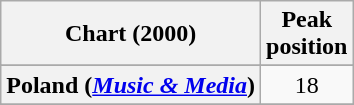<table class="wikitable sortable plainrowheaders" style="text-align:center">
<tr>
<th>Chart (2000)</th>
<th>Peak<br>position</th>
</tr>
<tr>
</tr>
<tr>
</tr>
<tr>
</tr>
<tr>
<th scope="row">Poland (<em><a href='#'>Music & Media</a></em>)</th>
<td>18</td>
</tr>
<tr>
</tr>
</table>
